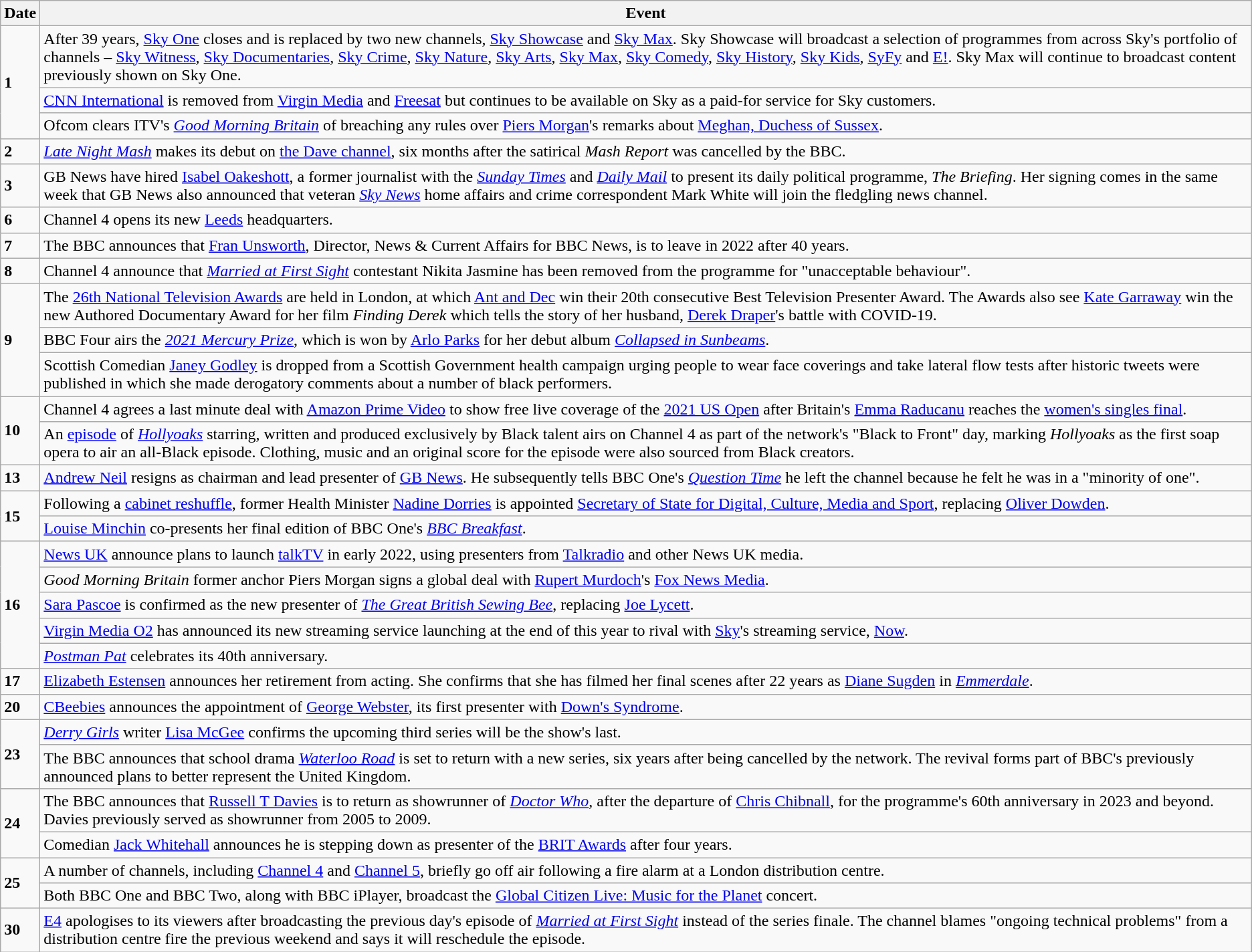<table class="wikitable">
<tr>
<th>Date</th>
<th>Event</th>
</tr>
<tr>
<td rowspan=3><strong>1</strong></td>
<td>After 39 years, <a href='#'>Sky One</a> closes and is replaced by two new channels, <a href='#'>Sky Showcase</a> and <a href='#'>Sky Max</a>. Sky Showcase will broadcast a selection of programmes from across Sky's portfolio of channels – <a href='#'>Sky Witness</a>, <a href='#'>Sky Documentaries</a>, <a href='#'>Sky Crime</a>, <a href='#'>Sky Nature</a>, <a href='#'>Sky Arts</a>, <a href='#'>Sky Max</a>, <a href='#'>Sky Comedy</a>, <a href='#'>Sky History</a>, <a href='#'>Sky Kids</a>, <a href='#'>SyFy</a> and <a href='#'>E!</a>. Sky Max will continue to broadcast content previously shown on Sky One.</td>
</tr>
<tr>
<td><a href='#'>CNN International</a> is removed from <a href='#'>Virgin Media</a> and <a href='#'>Freesat</a> but continues to be available on Sky as a paid-for service for Sky customers.</td>
</tr>
<tr>
<td>Ofcom clears ITV's <em><a href='#'>Good Morning Britain</a></em> of breaching any rules over <a href='#'>Piers Morgan</a>'s remarks about <a href='#'>Meghan, Duchess of Sussex</a>.</td>
</tr>
<tr>
<td><strong>2</strong></td>
<td><em><a href='#'>Late Night Mash</a></em> makes its debut on <a href='#'>the Dave channel</a>, six months after the satirical <em>Mash Report</em> was cancelled by the BBC.</td>
</tr>
<tr>
<td><strong>3</strong></td>
<td>GB News have hired <a href='#'>Isabel Oakeshott</a>, a former journalist with the <em><a href='#'>Sunday Times</a></em> and <em><a href='#'>Daily Mail</a></em> to present its daily political programme, <em>The Briefing</em>. Her signing comes in the same week that GB News also announced that veteran <em><a href='#'>Sky News</a></em> home affairs and crime correspondent Mark White will join the fledgling news channel.</td>
</tr>
<tr>
<td><strong>6</strong></td>
<td>Channel 4 opens its new <a href='#'>Leeds</a> headquarters.</td>
</tr>
<tr>
<td><strong>7</strong></td>
<td>The BBC announces that <a href='#'>Fran Unsworth</a>, Director, News & Current Affairs for BBC News, is to leave in 2022 after 40 years.</td>
</tr>
<tr>
<td><strong>8</strong></td>
<td>Channel 4 announce that <em><a href='#'>Married at First Sight</a></em> contestant Nikita Jasmine has been removed from the programme for "unacceptable behaviour".</td>
</tr>
<tr>
<td rowspan=3><strong>9</strong></td>
<td>The <a href='#'>26th National Television Awards</a> are held in London, at which <a href='#'>Ant and Dec</a> win their 20th consecutive Best Television Presenter Award. The Awards also see <a href='#'>Kate Garraway</a> win the new Authored Documentary Award for her film <em>Finding Derek</em> which tells the story of her husband, <a href='#'>Derek Draper</a>'s battle with COVID-19.</td>
</tr>
<tr>
<td>BBC Four airs the <em><a href='#'>2021 Mercury Prize</a></em>, which is won by <a href='#'>Arlo Parks</a> for her debut album <em><a href='#'>Collapsed in Sunbeams</a></em>.</td>
</tr>
<tr>
<td>Scottish Comedian <a href='#'>Janey Godley</a> is dropped from a Scottish Government health campaign urging people to wear face coverings and take lateral flow tests after historic tweets were published in which she made derogatory comments about a number of black performers.</td>
</tr>
<tr>
<td rowspan=2><strong>10</strong></td>
<td>Channel 4 agrees a last minute deal with <a href='#'>Amazon Prime Video</a> to show free live coverage of the <a href='#'>2021 US Open</a> after Britain's <a href='#'>Emma Raducanu</a> reaches the <a href='#'>women's singles final</a>.</td>
</tr>
<tr>
<td>An <a href='#'>episode</a> of <em><a href='#'>Hollyoaks</a></em> starring, written and produced exclusively by Black talent airs on Channel 4 as part of the network's "Black to Front" day, marking <em>Hollyoaks</em> as the first soap opera to air an all-Black episode. Clothing, music and an original score for the episode were also sourced from Black creators.</td>
</tr>
<tr>
<td><strong>13</strong></td>
<td><a href='#'>Andrew Neil</a> resigns as chairman and lead presenter of <a href='#'>GB News</a>. He subsequently tells BBC One's <em><a href='#'>Question Time</a></em> he left the channel because he felt he was in a "minority of one".</td>
</tr>
<tr>
<td rowspan=2><strong>15</strong></td>
<td>Following a <a href='#'>cabinet reshuffle</a>, former Health Minister <a href='#'>Nadine Dorries</a> is appointed <a href='#'>Secretary of State for Digital, Culture, Media and Sport</a>, replacing <a href='#'>Oliver Dowden</a>.</td>
</tr>
<tr>
<td><a href='#'>Louise Minchin</a> co-presents her final edition of BBC One's <em><a href='#'>BBC Breakfast</a></em>.</td>
</tr>
<tr>
<td rowspan=5><strong>16</strong></td>
<td><a href='#'>News UK</a> announce plans to launch <a href='#'>talkTV</a> in early 2022, using presenters from <a href='#'>Talkradio</a> and other News UK media.</td>
</tr>
<tr>
<td><em>Good Morning Britain</em> former anchor Piers Morgan signs a global deal with <a href='#'>Rupert Murdoch</a>'s <a href='#'>Fox News Media</a>.</td>
</tr>
<tr>
<td><a href='#'>Sara Pascoe</a> is confirmed as the new presenter of <em><a href='#'>The Great British Sewing Bee</a></em>, replacing <a href='#'>Joe Lycett</a>.</td>
</tr>
<tr>
<td><a href='#'>Virgin Media O2</a> has announced its new streaming service launching at the end of this year to rival with <a href='#'>Sky</a>'s streaming service, <a href='#'>Now</a>.</td>
</tr>
<tr>
<td><em><a href='#'>Postman Pat</a></em> celebrates its 40th anniversary.</td>
</tr>
<tr>
<td><strong>17</strong></td>
<td><a href='#'>Elizabeth Estensen</a> announces her retirement from acting. She confirms that she has filmed her final scenes after 22 years as <a href='#'>Diane Sugden</a> in <em><a href='#'>Emmerdale</a></em>.</td>
</tr>
<tr>
<td><strong>20</strong></td>
<td><a href='#'>CBeebies</a> announces the appointment of <a href='#'>George Webster</a>, its first presenter with <a href='#'>Down's Syndrome</a>.</td>
</tr>
<tr>
<td rowspan=2><strong>23</strong></td>
<td><em><a href='#'>Derry Girls</a></em> writer <a href='#'>Lisa McGee</a> confirms the upcoming third series will be the show's last.</td>
</tr>
<tr>
<td>The BBC announces that school drama <em><a href='#'>Waterloo Road</a></em> is set to return with a new series, six years after being cancelled by the network. The revival forms part of BBC's previously announced plans to better represent the United Kingdom.</td>
</tr>
<tr>
<td rowspan=2><strong>24</strong></td>
<td>The BBC announces that <a href='#'>Russell T Davies</a> is to return as showrunner of <em><a href='#'>Doctor Who</a></em>, after the departure of <a href='#'>Chris Chibnall</a>, for the programme's 60th anniversary in 2023 and beyond. Davies previously served as showrunner from 2005 to 2009.</td>
</tr>
<tr>
<td>Comedian <a href='#'>Jack Whitehall</a> announces he is stepping down as presenter of the <a href='#'>BRIT Awards</a> after four years.</td>
</tr>
<tr>
<td rowspan=2><strong>25</strong></td>
<td>A number of channels, including <a href='#'>Channel 4</a> and <a href='#'>Channel 5</a>, briefly go off air following a fire alarm at a London distribution centre.</td>
</tr>
<tr>
<td>Both BBC One and BBC Two, along with BBC iPlayer, broadcast the <a href='#'>Global Citizen Live: Music for the Planet</a> concert.</td>
</tr>
<tr>
<td><strong>30</strong></td>
<td><a href='#'>E4</a> apologises to its viewers after broadcasting the previous day's episode of <em><a href='#'>Married at First Sight</a></em> instead of the series finale. The channel blames "ongoing technical problems" from a distribution centre fire the previous weekend and says it will reschedule the episode.</td>
</tr>
</table>
